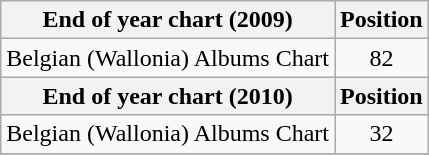<table class="wikitable sortable">
<tr>
<th>End of year chart (2009)</th>
<th>Position</th>
</tr>
<tr>
<td>Belgian (Wallonia) Albums Chart</td>
<td align="center">82</td>
</tr>
<tr>
<th>End of year chart (2010)</th>
<th>Position</th>
</tr>
<tr>
<td>Belgian (Wallonia) Albums Chart</td>
<td align="center">32</td>
</tr>
<tr>
</tr>
</table>
